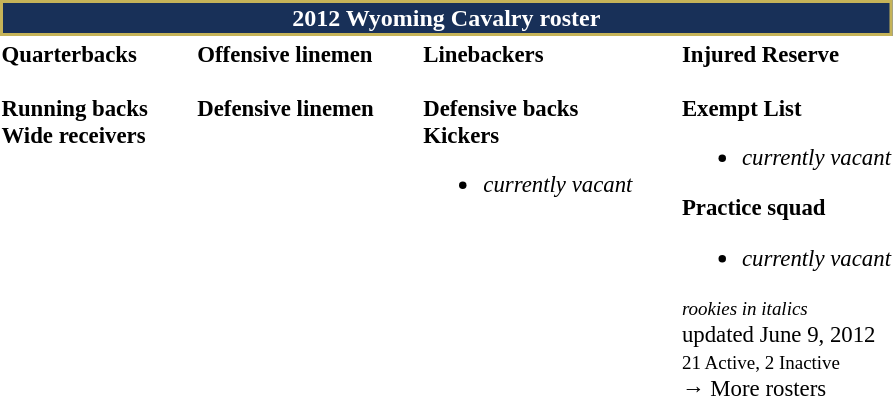<table class="toccolours" style="text-align: left;">
<tr>
<th colspan="7" style="background:#183058; border:2px solid #C5B358; color:white; text-align:center;"><strong>2012 Wyoming Cavalry roster</strong></th>
</tr>
<tr>
<td style="font-size: 95%;" valign="top"><strong>Quarterbacks</strong><br><br><strong>Running backs</strong>

<br><strong>Wide receivers</strong>



</td>
<td style="width: 25px;"></td>
<td style="font-size: 95%;" valign="top"><strong>Offensive linemen</strong><br>


<br><strong>Defensive linemen</strong>


</td>
<td style="width: 25px;"></td>
<td style="font-size: 95%;" valign="top"><strong>Linebackers</strong><br>
<br><strong>Defensive backs</strong>




<br><strong>Kickers</strong><ul><li><em>currently vacant</em></li></ul></td>
<td style="width: 25px;"></td>
<td style="font-size: 95%;" valign="top"><strong>Injured Reserve</strong><br>
<br><strong>Exempt List</strong><ul><li><em>currently vacant</em></li></ul><strong>Practice squad</strong><ul><li><em>currently vacant</em></li></ul><small><em>rookies in italics</em></small><br>
<span></span> updated June 9, 2012<br>
<small>21 Active, 2 Inactive</small><br>→ More rosters</td>
</tr>
<tr>
</tr>
</table>
